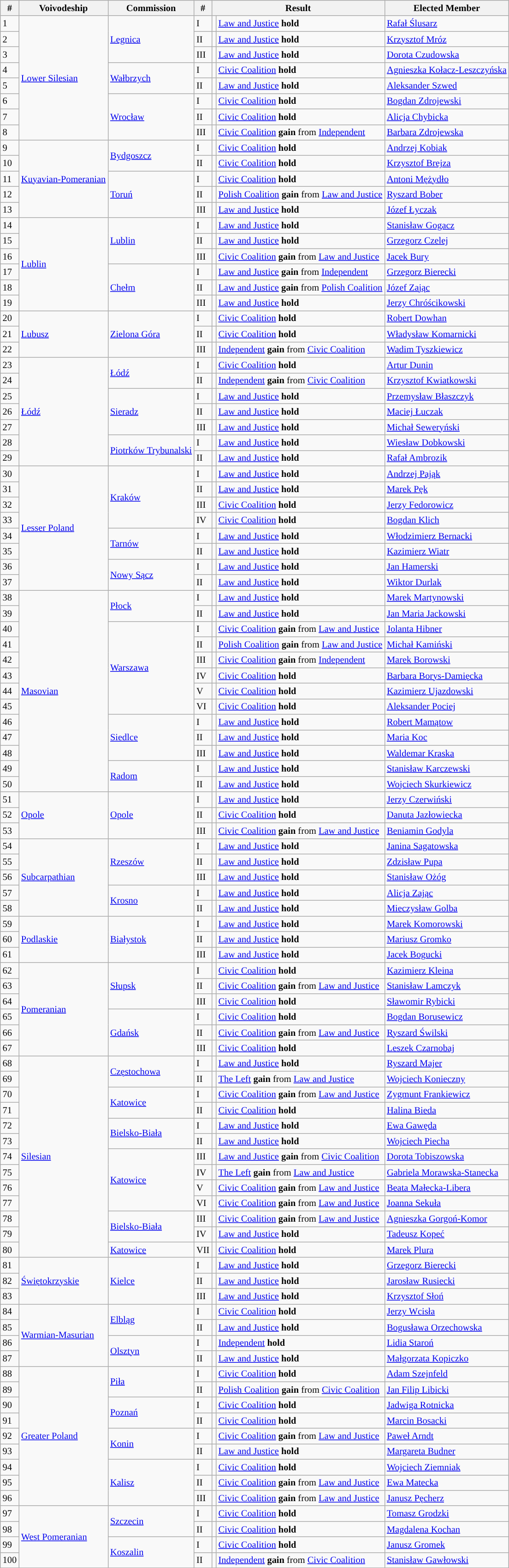<table class="wikitable sortable" style="font-size:85%">
<tr>
<th>#</th>
<th>Voivodeship</th>
<th>Commission</th>
<th>#</th>
<th colspan=2>Result</th>
<th>Elected Member</th>
</tr>
<tr>
<td>1</td>
<td rowspan=8><a href='#'>Lower Silesian</a></td>
<td rowspan=3><a href='#'>Legnica</a></td>
<td>I</td>
<td style="background-color:"></td>
<td><a href='#'>Law and Justice</a> <strong>hold</strong></td>
<td><a href='#'>Rafał Ślusarz</a></td>
</tr>
<tr>
<td>2</td>
<td>II</td>
<td style="background-color:"></td>
<td><a href='#'>Law and Justice</a> <strong>hold</strong></td>
<td><a href='#'>Krzysztof Mróz</a></td>
</tr>
<tr>
<td>3</td>
<td>III</td>
<td style="background-color:"></td>
<td><a href='#'>Law and Justice</a> <strong>hold</strong></td>
<td><a href='#'>Dorota Czudowska</a></td>
</tr>
<tr>
<td>4</td>
<td rowspan=2><a href='#'>Wałbrzych</a></td>
<td>I</td>
<td style="background-color:"></td>
<td><a href='#'>Civic Coalition</a> <strong>hold</strong></td>
<td><a href='#'>Agnieszka Kołacz-Leszczyńska</a></td>
</tr>
<tr>
<td>5</td>
<td>II</td>
<td style="background-color:"></td>
<td><a href='#'>Law and Justice</a> <strong>hold</strong></td>
<td><a href='#'>Aleksander Szwed</a></td>
</tr>
<tr>
<td>6</td>
<td rowspan=3><a href='#'>Wrocław</a></td>
<td>I</td>
<td style="background-color:"></td>
<td><a href='#'>Civic Coalition</a> <strong>hold</strong></td>
<td><a href='#'>Bogdan Zdrojewski</a></td>
</tr>
<tr>
<td>7</td>
<td>II</td>
<td style="background-color:"></td>
<td><a href='#'>Civic Coalition</a> <strong>hold</strong></td>
<td><a href='#'>Alicja Chybicka</a></td>
</tr>
<tr>
<td>8</td>
<td>III</td>
<td style="background-color:"></td>
<td><a href='#'>Civic Coalition</a> <strong>gain</strong> from <a href='#'>Independent</a></td>
<td><a href='#'>Barbara Zdrojewska</a></td>
</tr>
<tr>
<td>9</td>
<td rowspan=5><a href='#'>Kuyavian-Pomeranian</a></td>
<td rowspan=2><a href='#'>Bydgoszcz</a></td>
<td>I</td>
<td style="background-color:"></td>
<td><a href='#'>Civic Coalition</a> <strong>hold</strong></td>
<td><a href='#'>Andrzej Kobiak</a></td>
</tr>
<tr>
<td>10</td>
<td>II</td>
<td style="background-color:"></td>
<td><a href='#'>Civic Coalition</a> <strong>hold</strong></td>
<td><a href='#'>Krzysztof Brejza</a></td>
</tr>
<tr>
<td>11</td>
<td rowspan=3><a href='#'>Toruń</a></td>
<td>I</td>
<td style="background-color:"></td>
<td><a href='#'>Civic Coalition</a> <strong>hold</strong></td>
<td><a href='#'>Antoni Mężydło</a></td>
</tr>
<tr>
<td>12</td>
<td>II</td>
<td style="background-color:"></td>
<td><a href='#'>Polish Coalition</a> <strong>gain</strong> from <a href='#'>Law and Justice</a></td>
<td><a href='#'>Ryszard Bober</a></td>
</tr>
<tr>
<td>13</td>
<td>III</td>
<td style="background-color:"></td>
<td><a href='#'>Law and Justice</a> <strong>hold</strong></td>
<td><a href='#'>Józef Łyczak</a></td>
</tr>
<tr>
<td>14</td>
<td rowspan=6><a href='#'>Lublin</a></td>
<td rowspan=3><a href='#'>Lublin</a></td>
<td>I</td>
<td style="background-color:"></td>
<td><a href='#'>Law and Justice</a> <strong>hold</strong></td>
<td><a href='#'>Stanisław Gogacz</a></td>
</tr>
<tr>
<td>15</td>
<td>II</td>
<td style="background-color:"></td>
<td><a href='#'>Law and Justice</a> <strong>hold</strong></td>
<td><a href='#'>Grzegorz Czelej</a></td>
</tr>
<tr>
<td>16</td>
<td>III</td>
<td style="background-color:"></td>
<td><a href='#'>Civic Coalition</a> <strong>gain</strong> from <a href='#'>Law and Justice</a></td>
<td><a href='#'>Jacek Bury</a></td>
</tr>
<tr>
<td>17</td>
<td rowspan=3><a href='#'>Chełm</a></td>
<td>I</td>
<td style="background-color:"></td>
<td><a href='#'>Law and Justice</a> <strong>gain</strong> from <a href='#'>Independent</a></td>
<td><a href='#'>Grzegorz Bierecki</a></td>
</tr>
<tr>
<td>18</td>
<td>II</td>
<td style="background-color:"></td>
<td><a href='#'>Law and Justice</a> <strong>gain</strong> from <a href='#'>Polish Coalition</a></td>
<td><a href='#'>Józef Zając</a></td>
</tr>
<tr>
<td>19</td>
<td>III</td>
<td style="background-color:"></td>
<td><a href='#'>Law and Justice</a> <strong>hold</strong></td>
<td><a href='#'>Jerzy Chróścikowski</a></td>
</tr>
<tr>
<td>20</td>
<td rowspan=3><a href='#'>Lubusz</a></td>
<td rowspan=3><a href='#'>Zielona Góra</a></td>
<td>I</td>
<td style="background-color:"></td>
<td><a href='#'>Civic Coalition</a> <strong>hold</strong></td>
<td><a href='#'>Robert Dowhan</a></td>
</tr>
<tr>
<td>21</td>
<td>II</td>
<td style="background-color:"></td>
<td><a href='#'>Civic Coalition</a> <strong>hold</strong></td>
<td><a href='#'>Władysław Komarnicki</a></td>
</tr>
<tr>
<td>22</td>
<td>III</td>
<td style="background-color:"></td>
<td><a href='#'>Independent</a> <strong>gain</strong> from <a href='#'>Civic Coalition</a></td>
<td><a href='#'>Wadim Tyszkiewicz</a></td>
</tr>
<tr>
<td>23</td>
<td rowspan=7><a href='#'>Łódź</a></td>
<td rowspan=2><a href='#'>Łódź</a></td>
<td>I</td>
<td style="background-color:"></td>
<td><a href='#'>Civic Coalition</a> <strong>hold</strong></td>
<td><a href='#'>Artur Dunin</a></td>
</tr>
<tr>
<td>24</td>
<td>II</td>
<td style="background-color:"></td>
<td><a href='#'>Independent</a> <strong>gain</strong> from <a href='#'>Civic Coalition</a></td>
<td><a href='#'>Krzysztof Kwiatkowski</a></td>
</tr>
<tr>
<td>25</td>
<td rowspan=3><a href='#'>Sieradz</a></td>
<td>I</td>
<td style="background-color:"></td>
<td><a href='#'>Law and Justice</a> <strong>hold</strong></td>
<td><a href='#'>Przemysław Błaszczyk</a></td>
</tr>
<tr>
<td>26</td>
<td>II</td>
<td style="background-color:"></td>
<td><a href='#'>Law and Justice</a> <strong>hold</strong></td>
<td><a href='#'>Maciej Łuczak</a></td>
</tr>
<tr>
<td>27</td>
<td>III</td>
<td style="background-color:"></td>
<td><a href='#'>Law and Justice</a> <strong>hold</strong></td>
<td><a href='#'>Michał Seweryński</a></td>
</tr>
<tr>
<td>28</td>
<td rowspan=2><a href='#'>Piotrków Trybunalski</a></td>
<td>I</td>
<td style="background-color:"></td>
<td><a href='#'>Law and Justice</a> <strong>hold</strong></td>
<td><a href='#'>Wiesław Dobkowski</a></td>
</tr>
<tr>
<td>29</td>
<td>II</td>
<td style="background-color:"></td>
<td><a href='#'>Law and Justice</a> <strong>hold</strong></td>
<td><a href='#'>Rafał Ambrozik</a></td>
</tr>
<tr>
<td>30</td>
<td rowspan=8><a href='#'>Lesser Poland</a></td>
<td rowspan=4><a href='#'>Kraków</a></td>
<td>I</td>
<td style="background-color:"></td>
<td><a href='#'>Law and Justice</a> <strong>hold</strong></td>
<td><a href='#'>Andrzej Pająk</a></td>
</tr>
<tr>
<td>31</td>
<td>II</td>
<td style="background-color:"></td>
<td><a href='#'>Law and Justice</a> <strong>hold</strong></td>
<td><a href='#'>Marek Pęk</a></td>
</tr>
<tr>
<td>32</td>
<td>III</td>
<td style="background-color:"></td>
<td><a href='#'>Civic Coalition</a> <strong>hold</strong></td>
<td><a href='#'>Jerzy Fedorowicz</a></td>
</tr>
<tr>
<td>33</td>
<td>IV</td>
<td style="background-color:"></td>
<td><a href='#'>Civic Coalition</a> <strong>hold</strong></td>
<td><a href='#'>Bogdan Klich</a></td>
</tr>
<tr>
<td>34</td>
<td rowspan=2><a href='#'>Tarnów</a></td>
<td>I</td>
<td style="background-color:"></td>
<td><a href='#'>Law and Justice</a> <strong>hold</strong></td>
<td><a href='#'>Włodzimierz Bernacki</a></td>
</tr>
<tr>
<td>35</td>
<td>II</td>
<td style="background-color:"></td>
<td><a href='#'>Law and Justice</a> <strong>hold</strong></td>
<td><a href='#'>Kazimierz Wiatr</a></td>
</tr>
<tr>
<td>36</td>
<td rowspan=2><a href='#'>Nowy Sącz</a></td>
<td>I</td>
<td style="background-color:"></td>
<td><a href='#'>Law and Justice</a> <strong>hold</strong></td>
<td><a href='#'>Jan Hamerski</a></td>
</tr>
<tr>
<td>37</td>
<td>II</td>
<td style="background-color:"></td>
<td><a href='#'>Law and Justice</a> <strong>hold</strong></td>
<td><a href='#'>Wiktor Durlak</a></td>
</tr>
<tr>
<td>38</td>
<td rowspan=13><a href='#'>Masovian</a></td>
<td rowspan=2><a href='#'>Płock</a></td>
<td>I</td>
<td style="background-color:"></td>
<td><a href='#'>Law and Justice</a> <strong>hold</strong></td>
<td><a href='#'>Marek Martynowski</a></td>
</tr>
<tr>
<td>39</td>
<td>II</td>
<td style="background-color:"></td>
<td><a href='#'>Law and Justice</a> <strong>hold</strong></td>
<td><a href='#'>Jan Maria Jackowski</a></td>
</tr>
<tr>
<td>40</td>
<td rowspan=6><a href='#'>Warszawa</a></td>
<td>I</td>
<td style="background-color:"></td>
<td><a href='#'>Civic Coalition</a> <strong>gain</strong> from <a href='#'>Law and Justice</a></td>
<td><a href='#'>Jolanta Hibner</a></td>
</tr>
<tr>
<td>41</td>
<td>II</td>
<td style="background-color:"></td>
<td><a href='#'>Polish Coalition</a> <strong>gain</strong> from <a href='#'>Law and Justice</a></td>
<td><a href='#'>Michał Kamiński</a></td>
</tr>
<tr>
<td>42</td>
<td>III</td>
<td style="background-color:"></td>
<td><a href='#'>Civic Coalition</a> <strong>gain</strong> from <a href='#'>Independent</a></td>
<td><a href='#'>Marek Borowski</a></td>
</tr>
<tr>
<td>43</td>
<td>IV</td>
<td style="background-color:"></td>
<td><a href='#'>Civic Coalition</a> <strong>hold</strong></td>
<td><a href='#'>Barbara Borys-Damięcka</a></td>
</tr>
<tr>
<td>44</td>
<td>V</td>
<td style="background-color:"></td>
<td><a href='#'>Civic Coalition</a> <strong>hold</strong></td>
<td><a href='#'>Kazimierz Ujazdowski</a></td>
</tr>
<tr>
<td>45</td>
<td>VI</td>
<td style="background-color:"></td>
<td><a href='#'>Civic Coalition</a> <strong>hold</strong></td>
<td><a href='#'>Aleksander Pociej</a></td>
</tr>
<tr>
<td>46</td>
<td rowspan=3><a href='#'>Siedlce</a></td>
<td>I</td>
<td style="background-color:"></td>
<td><a href='#'>Law and Justice</a> <strong>hold</strong></td>
<td><a href='#'>Robert Mamątow</a></td>
</tr>
<tr>
<td>47</td>
<td>II</td>
<td style="background-color:"></td>
<td><a href='#'>Law and Justice</a> <strong>hold</strong></td>
<td><a href='#'>Maria Koc</a></td>
</tr>
<tr>
<td>48</td>
<td>III</td>
<td style="background-color:"></td>
<td><a href='#'>Law and Justice</a> <strong>hold</strong></td>
<td><a href='#'>Waldemar Kraska</a></td>
</tr>
<tr>
<td>49</td>
<td rowspan=2><a href='#'>Radom</a></td>
<td>I</td>
<td style="background-color:"></td>
<td><a href='#'>Law and Justice</a> <strong>hold</strong></td>
<td><a href='#'>Stanisław Karczewski</a></td>
</tr>
<tr>
<td>50</td>
<td>II</td>
<td style="background-color:"></td>
<td><a href='#'>Law and Justice</a> <strong>hold</strong></td>
<td><a href='#'>Wojciech Skurkiewicz</a></td>
</tr>
<tr>
<td>51</td>
<td rowspan=3><a href='#'>Opole</a></td>
<td rowspan=3><a href='#'>Opole</a></td>
<td>I</td>
<td style="background-color:"></td>
<td><a href='#'>Law and Justice</a> <strong>hold</strong></td>
<td><a href='#'>Jerzy Czerwiński</a></td>
</tr>
<tr>
<td>52</td>
<td>II</td>
<td style="background-color:"></td>
<td><a href='#'>Civic Coalition</a> <strong>hold</strong></td>
<td><a href='#'>Danuta Jazłowiecka</a></td>
</tr>
<tr>
<td>53</td>
<td>III</td>
<td style="background-color:"></td>
<td><a href='#'>Civic Coalition</a> <strong>gain</strong> from <a href='#'>Law and Justice</a></td>
<td><a href='#'>Beniamin Godyla</a></td>
</tr>
<tr>
<td>54</td>
<td rowspan=5><a href='#'>Subcarpathian</a></td>
<td rowspan=3><a href='#'>Rzeszów</a></td>
<td>I</td>
<td style="background-color:"></td>
<td><a href='#'>Law and Justice</a> <strong>hold</strong></td>
<td><a href='#'>Janina Sagatowska</a></td>
</tr>
<tr>
<td>55</td>
<td>II</td>
<td style="background-color:"></td>
<td><a href='#'>Law and Justice</a> <strong>hold</strong></td>
<td><a href='#'>Zdzisław Pupa</a></td>
</tr>
<tr>
<td>56</td>
<td>III</td>
<td style="background-color:"></td>
<td><a href='#'>Law and Justice</a> <strong>hold</strong></td>
<td><a href='#'>Stanisław Ożóg</a></td>
</tr>
<tr>
<td>57</td>
<td rowspan=2><a href='#'>Krosno</a></td>
<td>I</td>
<td style="background-color:"></td>
<td><a href='#'>Law and Justice</a> <strong>hold</strong></td>
<td><a href='#'>Alicja Zając</a></td>
</tr>
<tr>
<td>58</td>
<td>II</td>
<td style="background-color:"></td>
<td><a href='#'>Law and Justice</a> <strong>hold</strong></td>
<td><a href='#'>Mieczysław Golba</a></td>
</tr>
<tr>
<td>59</td>
<td rowspan=3><a href='#'>Podlaskie</a></td>
<td rowspan=3><a href='#'>Białystok</a></td>
<td>I</td>
<td style="background-color:"></td>
<td><a href='#'>Law and Justice</a> <strong>hold</strong></td>
<td><a href='#'>Marek Komorowski</a></td>
</tr>
<tr>
<td>60</td>
<td>II</td>
<td style="background-color:"></td>
<td><a href='#'>Law and Justice</a> <strong>hold</strong></td>
<td><a href='#'>Mariusz Gromko</a></td>
</tr>
<tr>
<td>61</td>
<td>III</td>
<td style="background-color:"></td>
<td><a href='#'>Law and Justice</a> <strong>hold</strong></td>
<td><a href='#'>Jacek Bogucki</a></td>
</tr>
<tr>
<td>62</td>
<td rowspan=6><a href='#'>Pomeranian</a></td>
<td rowspan=3><a href='#'>Słupsk</a></td>
<td>I</td>
<td style="background-color:"></td>
<td><a href='#'>Civic Coalition</a> <strong>hold</strong></td>
<td><a href='#'>Kazimierz Kleina</a></td>
</tr>
<tr>
<td>63</td>
<td>II</td>
<td style="background-color:"></td>
<td><a href='#'>Civic Coalition</a> <strong>gain</strong> from <a href='#'>Law and Justice</a></td>
<td><a href='#'>Stanisław Lamczyk</a></td>
</tr>
<tr>
<td>64</td>
<td>III</td>
<td style="background-color:"></td>
<td><a href='#'>Civic Coalition</a> <strong>hold</strong></td>
<td><a href='#'>Sławomir Rybicki</a></td>
</tr>
<tr>
<td>65</td>
<td rowspan=3><a href='#'>Gdańsk</a></td>
<td>I</td>
<td style="background-color:"></td>
<td><a href='#'>Civic Coalition</a> <strong>hold</strong></td>
<td><a href='#'>Bogdan Borusewicz</a></td>
</tr>
<tr>
<td>66</td>
<td>II</td>
<td style="background-color:"></td>
<td><a href='#'>Civic Coalition</a> <strong>gain</strong> from <a href='#'>Law and Justice</a></td>
<td><a href='#'>Ryszard Świlski</a></td>
</tr>
<tr>
<td>67</td>
<td>III</td>
<td style="background-color:"></td>
<td><a href='#'>Civic Coalition</a> <strong>hold</strong></td>
<td><a href='#'>Leszek Czarnobaj</a></td>
</tr>
<tr>
<td>68</td>
<td rowspan=13><a href='#'>Silesian</a></td>
<td rowspan=2><a href='#'>Częstochowa</a></td>
<td>I</td>
<td style="background-color:"></td>
<td><a href='#'>Law and Justice</a> <strong>hold</strong></td>
<td><a href='#'>Ryszard Majer</a></td>
</tr>
<tr>
<td>69</td>
<td>II</td>
<td style="background-color:"></td>
<td><a href='#'>The Left</a> <strong>gain</strong> from <a href='#'>Law and Justice</a></td>
<td><a href='#'>Wojciech Konieczny</a></td>
</tr>
<tr>
<td>70</td>
<td rowspan=2><a href='#'>Katowice</a></td>
<td>I</td>
<td style="background-color:"></td>
<td><a href='#'>Civic Coalition</a> <strong>gain</strong> from <a href='#'>Law and Justice</a></td>
<td><a href='#'>Zygmunt Frankiewicz</a></td>
</tr>
<tr>
<td>71</td>
<td>II</td>
<td style="background-color:"></td>
<td><a href='#'>Civic Coalition</a> <strong>hold</strong></td>
<td><a href='#'>Halina Bieda</a></td>
</tr>
<tr>
<td>72</td>
<td rowspan=2><a href='#'>Bielsko-Biała</a></td>
<td>I</td>
<td style="background-color:"></td>
<td><a href='#'>Law and Justice</a> <strong>hold</strong></td>
<td><a href='#'>Ewa Gawęda</a></td>
</tr>
<tr>
<td>73</td>
<td>II</td>
<td style="background-color:"></td>
<td><a href='#'>Law and Justice</a> <strong>hold</strong></td>
<td><a href='#'>Wojciech Piecha</a></td>
</tr>
<tr>
<td>74</td>
<td rowspan=4><a href='#'>Katowice</a></td>
<td>III</td>
<td style="background-color:"></td>
<td><a href='#'>Law and Justice</a> <strong>gain</strong> from <a href='#'>Civic Coalition</a></td>
<td><a href='#'>Dorota Tobiszowska</a></td>
</tr>
<tr>
<td>75</td>
<td>IV</td>
<td style="background-color:"></td>
<td><a href='#'>The Left</a> <strong>gain</strong> from <a href='#'>Law and Justice</a></td>
<td><a href='#'>Gabriela Morawska-Stanecka</a></td>
</tr>
<tr>
<td>76</td>
<td>V</td>
<td style="background-color:"></td>
<td><a href='#'>Civic Coalition</a> <strong>gain</strong> from <a href='#'>Law and Justice</a></td>
<td><a href='#'>Beata Małecka-Libera</a></td>
</tr>
<tr>
<td>77</td>
<td>VI</td>
<td style="background-color:"></td>
<td><a href='#'>Civic Coalition</a> <strong>gain</strong> from <a href='#'>Law and Justice</a></td>
<td><a href='#'>Joanna Sekuła</a></td>
</tr>
<tr>
<td>78</td>
<td rowspan=2><a href='#'>Bielsko-Biała</a></td>
<td>III</td>
<td style="background-color:"></td>
<td><a href='#'>Civic Coalition</a> <strong>gain</strong> from <a href='#'>Law and Justice</a></td>
<td><a href='#'>Agnieszka Gorgoń-Komor</a></td>
</tr>
<tr>
<td>79</td>
<td>IV</td>
<td style="background-color:"></td>
<td><a href='#'>Law and Justice</a> <strong>hold</strong></td>
<td><a href='#'>Tadeusz Kopeć</a></td>
</tr>
<tr>
<td>80</td>
<td><a href='#'>Katowice</a></td>
<td>VII</td>
<td style="background-color:"></td>
<td><a href='#'>Civic Coalition</a> <strong>hold</strong></td>
<td><a href='#'>Marek Plura</a></td>
</tr>
<tr>
<td>81</td>
<td rowspan=3><a href='#'>Świętokrzyskie</a></td>
<td rowspan=3><a href='#'>Kielce</a></td>
<td>I</td>
<td style="background-color:"></td>
<td><a href='#'>Law and Justice</a> <strong>hold</strong></td>
<td><a href='#'>Grzegorz Bierecki</a></td>
</tr>
<tr>
<td>82</td>
<td>II</td>
<td style="background-color:"></td>
<td><a href='#'>Law and Justice</a> <strong>hold</strong></td>
<td><a href='#'>Jarosław Rusiecki</a></td>
</tr>
<tr>
<td>83</td>
<td>III</td>
<td style="background-color:"></td>
<td><a href='#'>Law and Justice</a> <strong>hold</strong></td>
<td><a href='#'>Krzysztof Słoń</a></td>
</tr>
<tr>
<td>84</td>
<td rowspan=4><a href='#'>Warmian-Masurian</a></td>
<td rowspan=2><a href='#'>Elbląg</a></td>
<td>I</td>
<td style="background-color:"></td>
<td><a href='#'>Civic Coalition</a> <strong>hold</strong></td>
<td><a href='#'>Jerzy Wcisła</a></td>
</tr>
<tr>
<td>85</td>
<td>II</td>
<td style="background-color:"></td>
<td><a href='#'>Law and Justice</a> <strong>hold</strong></td>
<td><a href='#'>Bogusława Orzechowska</a></td>
</tr>
<tr>
<td>86</td>
<td rowspan=2><a href='#'>Olsztyn</a></td>
<td>I</td>
<td style="background-color:"></td>
<td><a href='#'>Independent</a> <strong>hold</strong></td>
<td><a href='#'>Lidia Staroń</a></td>
</tr>
<tr>
<td>87</td>
<td>II</td>
<td style="background-color:"></td>
<td><a href='#'>Law and Justice</a> <strong>hold</strong></td>
<td><a href='#'>Małgorzata Kopiczko</a></td>
</tr>
<tr>
<td>88</td>
<td rowspan=9><a href='#'>Greater Poland</a></td>
<td rowspan=2><a href='#'>Piła</a></td>
<td>I</td>
<td style="background-color:"></td>
<td><a href='#'>Civic Coalition</a> <strong>hold</strong></td>
<td><a href='#'>Adam Szejnfeld</a></td>
</tr>
<tr>
<td>89</td>
<td>II</td>
<td style="background-color:"></td>
<td><a href='#'>Polish Coalition</a> <strong>gain</strong> from <a href='#'>Civic Coalition</a></td>
<td><a href='#'>Jan Filip Libicki</a></td>
</tr>
<tr>
<td>90</td>
<td rowspan=2><a href='#'>Poznań</a></td>
<td>I</td>
<td style="background-color:"></td>
<td><a href='#'>Civic Coalition</a> <strong>hold</strong></td>
<td><a href='#'>Jadwiga Rotnicka</a></td>
</tr>
<tr>
<td>91</td>
<td>II</td>
<td style="background-color:"></td>
<td><a href='#'>Civic Coalition</a> <strong>hold</strong></td>
<td><a href='#'>Marcin Bosacki</a></td>
</tr>
<tr>
<td>92</td>
<td rowspan=2><a href='#'>Konin</a></td>
<td>I</td>
<td style="background-color:"></td>
<td><a href='#'>Civic Coalition</a> <strong>gain</strong> from <a href='#'>Law and Justice</a></td>
<td><a href='#'>Paweł Arndt</a></td>
</tr>
<tr>
<td>93</td>
<td>II</td>
<td style="background-color:"></td>
<td><a href='#'>Law and Justice</a> <strong>hold</strong></td>
<td><a href='#'>Margareta Budner</a></td>
</tr>
<tr>
<td>94</td>
<td rowspan=3><a href='#'>Kalisz</a></td>
<td>I</td>
<td style="background-color:"></td>
<td><a href='#'>Civic Coalition</a> <strong>hold</strong></td>
<td><a href='#'>Wojciech Ziemniak</a></td>
</tr>
<tr>
<td>95</td>
<td>II</td>
<td style="background-color:"></td>
<td><a href='#'>Civic Coalition</a> <strong>gain</strong> from <a href='#'>Law and Justice</a></td>
<td><a href='#'>Ewa Matecka</a></td>
</tr>
<tr>
<td>96</td>
<td>III</td>
<td style="background-color:"></td>
<td><a href='#'>Civic Coalition</a> <strong>gain</strong> from <a href='#'>Law and Justice</a></td>
<td><a href='#'>Janusz Pęcherz</a></td>
</tr>
<tr>
<td>97</td>
<td rowspan=4><a href='#'>West Pomeranian</a></td>
<td rowspan=2><a href='#'>Szczecin</a></td>
<td>I</td>
<td style="background-color:"></td>
<td><a href='#'>Civic Coalition</a> <strong>hold</strong></td>
<td><a href='#'>Tomasz Grodzki</a></td>
</tr>
<tr>
<td>98</td>
<td>II</td>
<td style="background-color:"></td>
<td><a href='#'>Civic Coalition</a> <strong>hold</strong></td>
<td><a href='#'>Magdalena Kochan</a></td>
</tr>
<tr>
<td>99</td>
<td rowspan=2><a href='#'>Koszalin</a></td>
<td>I</td>
<td style="background-color:"></td>
<td><a href='#'>Civic Coalition</a> <strong>hold</strong></td>
<td><a href='#'>Janusz Gromek</a></td>
</tr>
<tr>
<td>100</td>
<td>II</td>
<td style="background-color:"></td>
<td><a href='#'>Independent</a> <strong>gain</strong> from <a href='#'>Civic Coalition</a></td>
<td><a href='#'>Stanisław Gawłowski</a></td>
</tr>
</table>
